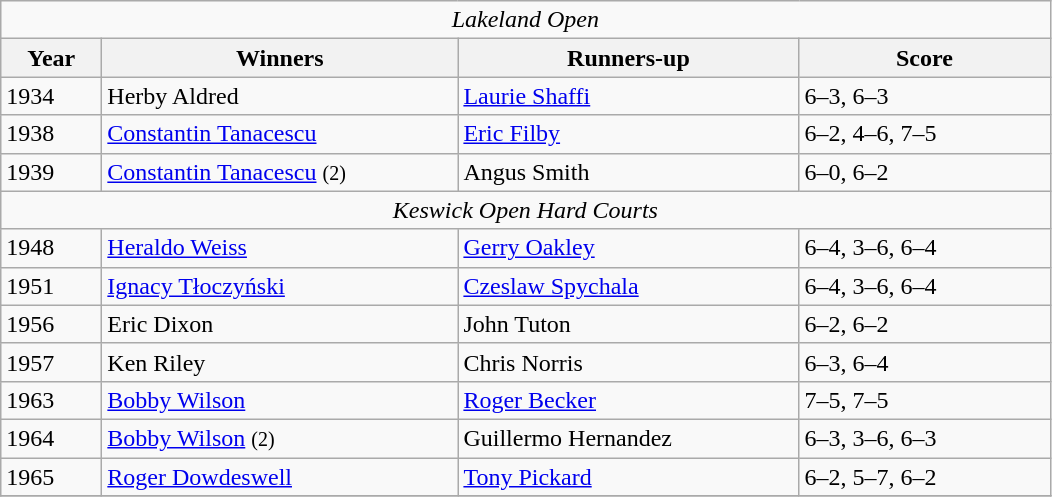<table class="wikitable">
<tr>
<td colspan=4 align=center><em>Lakeland Open</em></td>
</tr>
<tr>
<th style="width:60px;">Year</th>
<th style="width:230px;">Winners</th>
<th style="width:220px;">Runners-up</th>
<th style="width:160px;">Score</th>
</tr>
<tr>
<td>1934</td>
<td> Herby Aldred</td>
<td> <a href='#'>Laurie Shaffi</a></td>
<td>6–3, 6–3</td>
</tr>
<tr>
<td>1938</td>
<td> <a href='#'>Constantin Tanacescu</a></td>
<td> <a href='#'>Eric Filby</a></td>
<td>6–2, 4–6, 7–5</td>
</tr>
<tr>
<td>1939</td>
<td> <a href='#'>Constantin Tanacescu</a> <small>(2)</small></td>
<td> Angus Smith</td>
<td>6–0, 6–2</td>
</tr>
<tr>
<td colspan=4 align=center><em>Keswick Open Hard Courts</em></td>
</tr>
<tr>
<td>1948</td>
<td> <a href='#'>Heraldo Weiss</a></td>
<td> <a href='#'>Gerry Oakley</a></td>
<td>6–4, 3–6, 6–4</td>
</tr>
<tr>
<td>1951</td>
<td> <a href='#'>Ignacy Tłoczyński</a></td>
<td> <a href='#'>Czeslaw Spychala</a></td>
<td>6–4, 3–6, 6–4</td>
</tr>
<tr>
<td>1956</td>
<td> Eric Dixon</td>
<td> John Tuton</td>
<td>6–2, 6–2</td>
</tr>
<tr>
<td>1957</td>
<td> Ken Riley</td>
<td> Chris Norris</td>
<td>6–3, 6–4</td>
</tr>
<tr>
<td>1963</td>
<td> <a href='#'>Bobby Wilson</a></td>
<td> <a href='#'>Roger Becker</a></td>
<td>7–5, 7–5</td>
</tr>
<tr>
<td>1964</td>
<td> <a href='#'>Bobby Wilson</a> <small>(2)</small></td>
<td> Guillermo Hernandez</td>
<td>6–3, 3–6, 6–3</td>
</tr>
<tr>
<td>1965</td>
<td> <a href='#'>Roger Dowdeswell</a></td>
<td> <a href='#'>Tony Pickard</a></td>
<td>6–2, 5–7, 6–2</td>
</tr>
<tr>
</tr>
</table>
